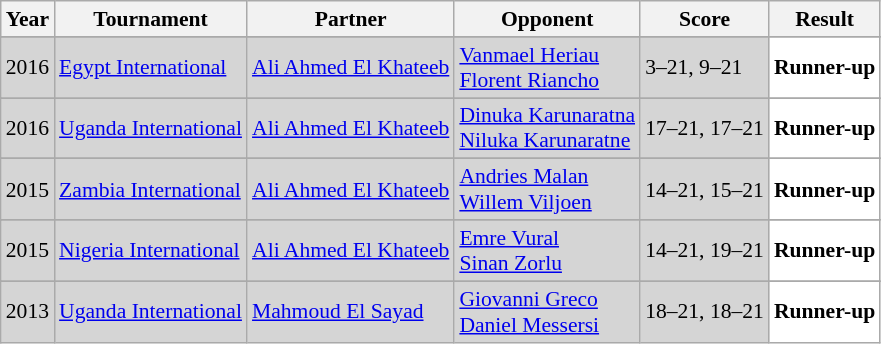<table class="sortable wikitable" style="font-size: 90%;">
<tr>
<th>Year</th>
<th>Tournament</th>
<th>Partner</th>
<th>Opponent</th>
<th>Score</th>
<th>Result</th>
</tr>
<tr>
</tr>
<tr style="background:#D5D5D5">
<td align="center">2016</td>
<td align="left"><a href='#'>Egypt International</a></td>
<td align="left"> <a href='#'>Ali Ahmed El Khateeb</a></td>
<td align="left"> <a href='#'>Vanmael Heriau</a><br> <a href='#'>Florent Riancho</a></td>
<td align="left">3–21, 9–21</td>
<td style="text-align:left; background:white"> <strong>Runner-up</strong></td>
</tr>
<tr>
</tr>
<tr style="background:#D5D5D5">
<td align="center">2016</td>
<td align="left"><a href='#'>Uganda International</a></td>
<td align="left"> <a href='#'>Ali Ahmed El Khateeb</a></td>
<td align="left"> <a href='#'>Dinuka Karunaratna</a><br> <a href='#'>Niluka Karunaratne</a></td>
<td align="left">17–21, 17–21</td>
<td style="text-align:left; background:white"> <strong>Runner-up</strong></td>
</tr>
<tr>
</tr>
<tr style="background:#D5D5D5">
<td align="center">2015</td>
<td align="left"><a href='#'>Zambia International</a></td>
<td align="left"> <a href='#'>Ali Ahmed El Khateeb</a></td>
<td align="left"> <a href='#'>Andries Malan</a><br> <a href='#'>Willem Viljoen</a></td>
<td align="left">14–21, 15–21</td>
<td style="text-align:left; background:white"> <strong>Runner-up</strong></td>
</tr>
<tr>
</tr>
<tr style="background:#D5D5D5">
<td align="center">2015</td>
<td align="left"><a href='#'>Nigeria International</a></td>
<td align="left"> <a href='#'>Ali Ahmed El Khateeb</a></td>
<td align="left"> <a href='#'>Emre Vural</a><br> <a href='#'>Sinan Zorlu</a></td>
<td align="left">14–21, 19–21</td>
<td style="text-align:left; background:white"> <strong>Runner-up</strong></td>
</tr>
<tr>
</tr>
<tr style="background:#D5D5D5">
<td align="center">2013</td>
<td align="left"><a href='#'>Uganda International</a></td>
<td align="left"> <a href='#'>Mahmoud El Sayad</a></td>
<td align="left"> <a href='#'>Giovanni Greco</a><br> <a href='#'>Daniel Messersi</a></td>
<td align="left">18–21, 18–21</td>
<td style="text-align:left; background:white"> <strong>Runner-up</strong></td>
</tr>
</table>
